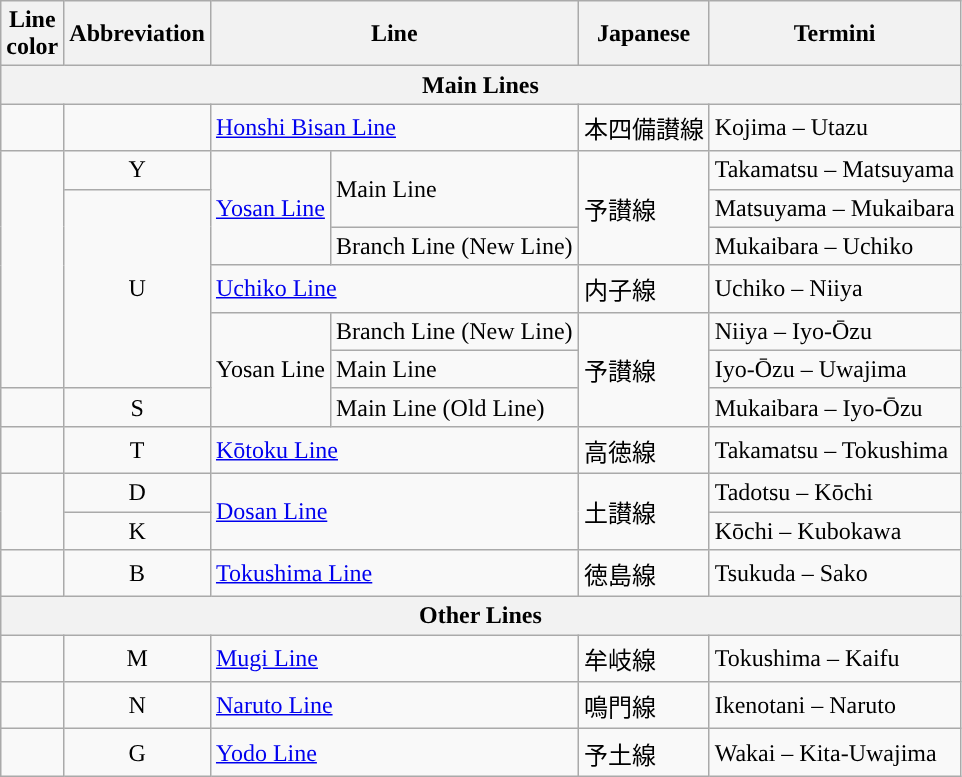<table class="wikitable" rules="all">
<tr>
<th>Line<br>color</th>
<th>Abbreviation</th>
<th colspan="2">Line</th>
<th>Japanese</th>
<th>Termini</th>
</tr>
<tr>
<th colspan="6">Main Lines</th>
</tr>
<tr>
<td> </td>
<td align=center></td>
<td colspan=2><a href='#'>Honshi Bisan Line</a></td>
<td>本四備讃線</td>
<td>Kojima – Utazu</td>
</tr>
<tr>
<td rowspan=6 style="background:"> </td>
<td align=center>Y</td>
<td rowspan=3><a href='#'>Yosan Line</a></td>
<td rowspan=2>Main Line</td>
<td rowspan=3>予讃線</td>
<td>Takamatsu – Matsuyama</td>
</tr>
<tr>
<td rowspan="5" style="text-align:center;">U</td>
<td>Matsuyama – Mukaibara</td>
</tr>
<tr>
<td>Branch Line (New Line)</td>
<td>Mukaibara – Uchiko</td>
</tr>
<tr>
<td colspan=2><a href='#'>Uchiko Line</a></td>
<td>内子線</td>
<td>Uchiko – Niiya</td>
</tr>
<tr>
<td rowspan=3>Yosan Line</td>
<td>Branch Line (New Line)</td>
<td rowspan=3>予讃線</td>
<td>Niiya – Iyo-Ōzu</td>
</tr>
<tr>
<td>Main Line</td>
<td>Iyo-Ōzu – Uwajima</td>
</tr>
<tr>
<td style="background:"> </td>
<td align=center>S</td>
<td>Main Line (Old Line)</td>
<td>Mukaibara – Iyo-Ōzu</td>
</tr>
<tr>
<td style="background:"> </td>
<td align=center>T</td>
<td colspan=2><a href='#'>Kōtoku Line</a></td>
<td>高徳線</td>
<td>Takamatsu – Tokushima</td>
</tr>
<tr>
<td rowspan=2 style="background:"> </td>
<td align=center>D</td>
<td rowspan=2 colspan=2><a href='#'>Dosan Line</a></td>
<td rowspan=2>土讃線</td>
<td>Tadotsu – Kōchi</td>
</tr>
<tr>
<td align=center>K</td>
<td>Kōchi – Kubokawa</td>
</tr>
<tr>
<td style="background:"> </td>
<td align=center>B</td>
<td colspan=2><a href='#'>Tokushima Line</a></td>
<td>徳島線</td>
<td>Tsukuda – Sako</td>
</tr>
<tr>
<th colspan=6>Other Lines</th>
</tr>
<tr>
<td style="background:"> </td>
<td align=center>M</td>
<td colspan=2><a href='#'>Mugi Line</a></td>
<td>牟岐線</td>
<td>Tokushima – Kaifu</td>
</tr>
<tr>
<td style="background:"> </td>
<td align=center>N</td>
<td colspan=2><a href='#'>Naruto Line</a></td>
<td>鳴門線</td>
<td>Ikenotani – Naruto</td>
</tr>
<tr>
<td style="background:"> </td>
<td align=center>G</td>
<td colspan=2><a href='#'>Yodo Line</a></td>
<td>予土線</td>
<td>Wakai – Kita-Uwajima</td>
</tr>
</table>
